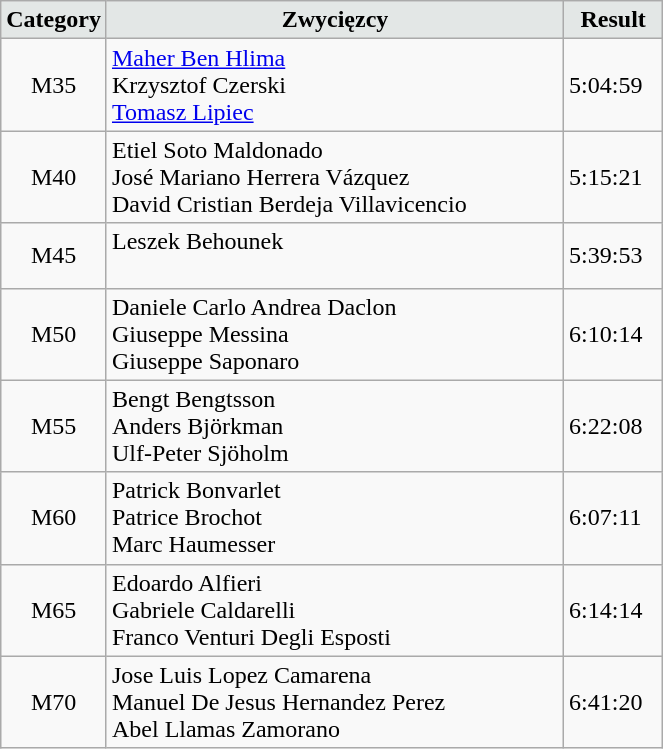<table class="wikitable" width=35%>
<tr>
<td width=15% align="center" bgcolor=#E3E7E6><strong>Category</strong></td>
<td align="center" bgcolor=#E3E7E6> <strong>Zwycięzcy</strong></td>
<td width=15% align="center" bgcolor=#E3E7E6><strong>Result</strong></td>
</tr>
<tr>
<td align="center">M35</td>
<td> <a href='#'>Maher Ben Hlima</a><br> Krzysztof Czerski<br> <a href='#'>Tomasz Lipiec</a></td>
<td>5:04:59</td>
</tr>
<tr>
<td align="center">M40</td>
<td> Etiel Soto Maldonado<br> José Mariano Herrera Vázquez<br> David Cristian Berdeja Villavicencio</td>
<td>5:15:21</td>
</tr>
<tr>
<td align="center">M45</td>
<td> Leszek Behounek<br> <br> </td>
<td>5:39:53</td>
</tr>
<tr>
<td align="center">M50</td>
<td> Daniele Carlo Andrea Daclon<br> Giuseppe Messina<br> Giuseppe Saponaro</td>
<td>6:10:14</td>
</tr>
<tr>
<td align="center">M55</td>
<td> Bengt Bengtsson<br> Anders Björkman<br> Ulf-Peter Sjöholm</td>
<td>6:22:08</td>
</tr>
<tr>
<td align="center">M60</td>
<td> Patrick Bonvarlet<br> Patrice Brochot<br> Marc Haumesser</td>
<td>6:07:11</td>
</tr>
<tr>
<td align="center">M65</td>
<td> Edoardo Alfieri<br> Gabriele Caldarelli<br> Franco Venturi Degli Esposti</td>
<td>6:14:14</td>
</tr>
<tr>
<td align="center">M70</td>
<td> Jose Luis Lopez Camarena<br> Manuel De Jesus Hernandez Perez<br> Abel Llamas Zamorano</td>
<td>6:41:20</td>
</tr>
</table>
